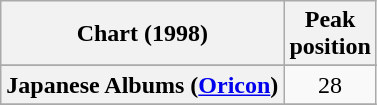<table class="wikitable plainrowheaders sortable" style="text-align:center;">
<tr>
<th>Chart (1998)</th>
<th>Peak<br>position</th>
</tr>
<tr>
</tr>
<tr>
<th scope="row">Japanese Albums (<a href='#'>Oricon</a>)</th>
<td align="center">28</td>
</tr>
<tr>
</tr>
</table>
